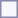<table style="border:1px solid #8888aa; background-color:#f7f8ff; padding:5px; font-size:95%; margin: 0px 12px 12px 0px;">
</table>
